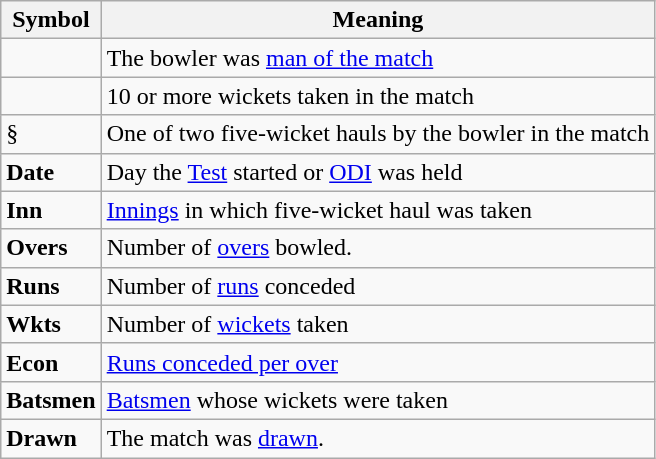<table class="wikitable" border="1">
<tr>
<th>Symbol</th>
<th>Meaning</th>
</tr>
<tr>
<td></td>
<td>The bowler was <a href='#'>man of the match</a></td>
</tr>
<tr>
<td></td>
<td>10 or more wickets taken in the match</td>
</tr>
<tr>
<td>§</td>
<td>One of two five-wicket hauls by the bowler in the match</td>
</tr>
<tr>
<td><strong>Date</strong></td>
<td>Day the <a href='#'>Test</a> started or <a href='#'>ODI</a> was held</td>
</tr>
<tr>
<td><strong>Inn</strong></td>
<td><a href='#'>Innings</a> in which five-wicket haul was taken</td>
</tr>
<tr>
<td><strong>Overs</strong></td>
<td>Number of <a href='#'>overs</a> bowled.</td>
</tr>
<tr>
<td><strong>Runs</strong></td>
<td>Number of <a href='#'>runs</a> conceded</td>
</tr>
<tr>
<td><strong>Wkts</strong></td>
<td>Number of <a href='#'>wickets</a> taken</td>
</tr>
<tr>
<td><strong>Econ</strong></td>
<td><a href='#'>Runs conceded per over</a></td>
</tr>
<tr>
<td><strong>Batsmen</strong></td>
<td><a href='#'>Batsmen</a> whose wickets were taken</td>
</tr>
<tr>
<td><strong>Drawn</strong></td>
<td>The match was <a href='#'>drawn</a>.</td>
</tr>
</table>
